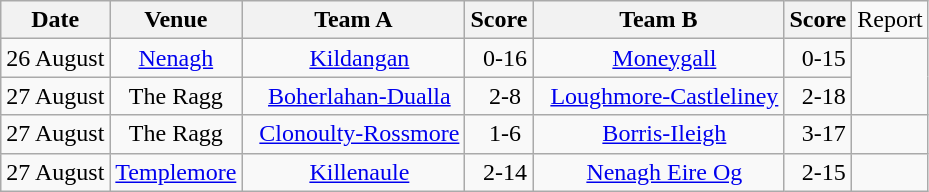<table class="wikitable">
<tr>
<th>Date</th>
<th>Venue</th>
<th>Team A</th>
<th>Score</th>
<th>Team B</th>
<th>Score</th>
<td>Report</td>
</tr>
<tr align="center">
<td>26 August</td>
<td><a href='#'>Nenagh</a></td>
<td>  <a href='#'>Kildangan</a></td>
<td>  0-16</td>
<td>  <a href='#'>Moneygall</a></td>
<td>  0-15</td>
</tr>
<tr align="center">
<td>27 August</td>
<td>The Ragg</td>
<td>  <a href='#'>Boherlahan-Dualla</a></td>
<td>  2-8</td>
<td>  <a href='#'>Loughmore-Castleliney</a></td>
<td>  2-18</td>
</tr>
<tr align="center">
<td>27 August</td>
<td>The Ragg</td>
<td>  <a href='#'>Clonoulty-Rossmore</a></td>
<td>  1-6</td>
<td>  <a href='#'>Borris-Ileigh</a></td>
<td>  3-17</td>
<td></td>
</tr>
<tr align="center">
<td>27 August</td>
<td><a href='#'>Templemore</a></td>
<td>  <a href='#'>Killenaule</a></td>
<td>  2-14</td>
<td>  <a href='#'>Nenagh Eire Og</a></td>
<td>  2-15</td>
</tr>
</table>
